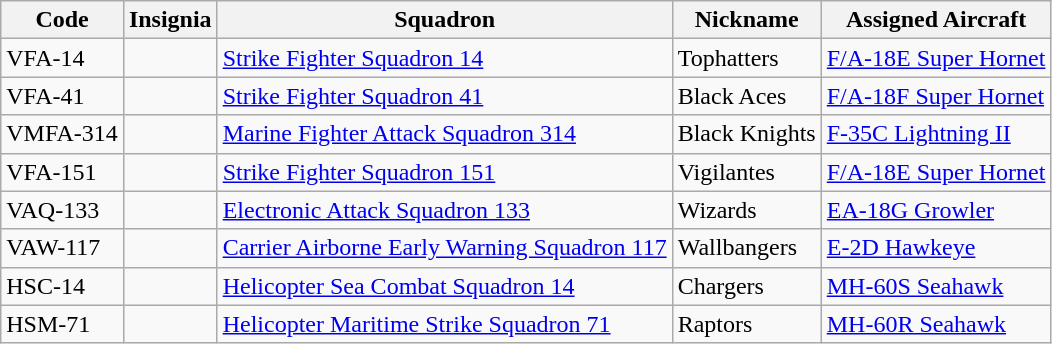<table class="wikitable sortable">
<tr>
<th>Code</th>
<th>Insignia</th>
<th>Squadron</th>
<th>Nickname</th>
<th>Assigned Aircraft</th>
</tr>
<tr>
<td>VFA-14</td>
<td></td>
<td><a href='#'>Strike Fighter Squadron 14</a></td>
<td>Tophatters</td>
<td><a href='#'>F/A-18E Super Hornet</a></td>
</tr>
<tr>
<td>VFA-41</td>
<td></td>
<td><a href='#'>Strike Fighter Squadron 41</a></td>
<td>Black Aces</td>
<td><a href='#'>F/A-18F Super Hornet</a></td>
</tr>
<tr>
<td>VMFA-314</td>
<td></td>
<td><a href='#'>Marine Fighter Attack Squadron 314</a></td>
<td>Black Knights</td>
<td><a href='#'>F-35C Lightning II</a></td>
</tr>
<tr>
<td>VFA-151</td>
<td></td>
<td><a href='#'>Strike Fighter Squadron 151</a></td>
<td>Vigilantes</td>
<td><a href='#'>F/A-18E Super Hornet</a></td>
</tr>
<tr>
<td>VAQ-133</td>
<td></td>
<td><a href='#'>Electronic Attack Squadron 133</a></td>
<td>Wizards</td>
<td><a href='#'>EA-18G Growler</a></td>
</tr>
<tr>
<td>VAW-117</td>
<td></td>
<td><a href='#'>Carrier Airborne Early Warning Squadron 117</a></td>
<td>Wallbangers</td>
<td><a href='#'>E-2D Hawkeye</a></td>
</tr>
<tr>
<td>HSC-14</td>
<td></td>
<td><a href='#'>Helicopter Sea Combat Squadron 14</a></td>
<td>Chargers</td>
<td><a href='#'>MH-60S Seahawk</a></td>
</tr>
<tr>
<td>HSM-71</td>
<td></td>
<td><a href='#'>Helicopter Maritime Strike Squadron 71</a></td>
<td>Raptors</td>
<td><a href='#'>MH-60R Seahawk</a></td>
</tr>
</table>
